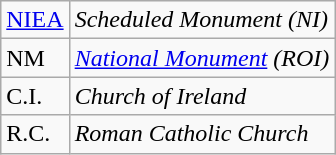<table class="wikitable">
<tr>
<td><a href='#'>NIEA</a></td>
<td style="font-style:italic;">Scheduled Monument (NI)</td>
</tr>
<tr>
<td>NM</td>
<td style="font-style:italic;"><a href='#'>National Monument</a> (ROI)</td>
</tr>
<tr>
<td>C.I.</td>
<td style="font-style:italic;">Church of Ireland</td>
</tr>
<tr>
<td>R.C.</td>
<td style="font-style:italic;">Roman Catholic Church</td>
</tr>
</table>
